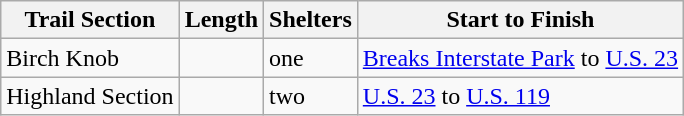<table class="wikitable">
<tr>
<th>Trail Section</th>
<th>Length</th>
<th>Shelters</th>
<th>Start to Finish</th>
</tr>
<tr>
<td>Birch Knob</td>
<td></td>
<td>one</td>
<td><a href='#'>Breaks Interstate Park</a> to <a href='#'>U.S. 23</a></td>
</tr>
<tr>
<td>Highland Section</td>
<td></td>
<td>two</td>
<td><a href='#'>U.S. 23</a> to <a href='#'>U.S. 119</a></td>
</tr>
</table>
